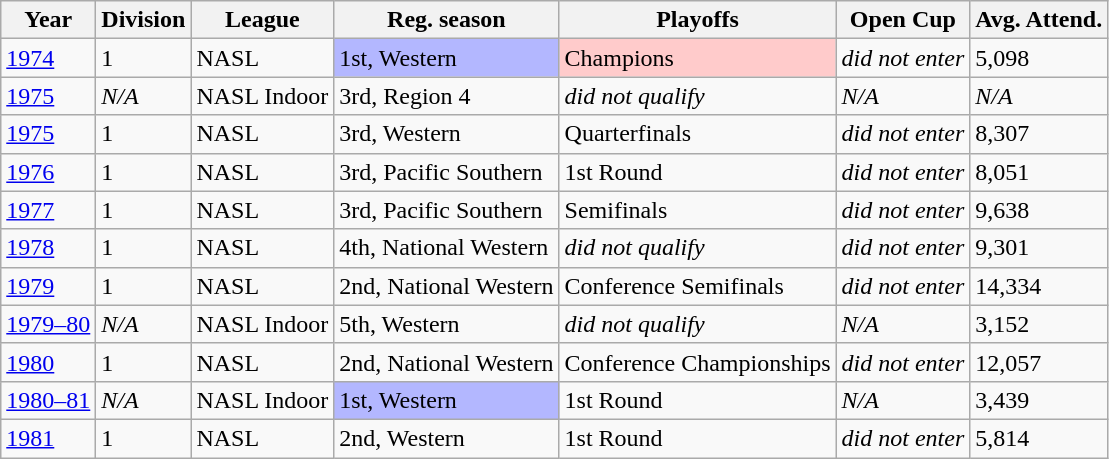<table class="wikitable">
<tr>
<th>Year</th>
<th>Division</th>
<th>League</th>
<th>Reg. season</th>
<th>Playoffs</th>
<th>Open Cup</th>
<th>Avg. Attend.</th>
</tr>
<tr>
<td><a href='#'>1974</a></td>
<td>1</td>
<td>NASL</td>
<td bgcolor="B3B7FF">1st, Western</td>
<td bgcolor="ffcbcb">Champions</td>
<td><em>did not enter</em></td>
<td>5,098</td>
</tr>
<tr>
<td><a href='#'>1975</a></td>
<td><em>N/A</em></td>
<td>NASL Indoor</td>
<td>3rd, Region 4</td>
<td><em>did not qualify</em></td>
<td><em>N/A</em></td>
<td><em>N/A</em></td>
</tr>
<tr>
<td><a href='#'>1975</a></td>
<td>1</td>
<td>NASL</td>
<td>3rd, Western</td>
<td>Quarterfinals</td>
<td><em>did not enter</em></td>
<td>8,307</td>
</tr>
<tr>
<td><a href='#'>1976</a></td>
<td>1</td>
<td>NASL</td>
<td>3rd, Pacific Southern</td>
<td>1st Round</td>
<td><em>did not enter</em></td>
<td>8,051</td>
</tr>
<tr>
<td><a href='#'>1977</a></td>
<td>1</td>
<td>NASL</td>
<td>3rd, Pacific Southern</td>
<td>Semifinals</td>
<td><em>did not enter</em></td>
<td>9,638</td>
</tr>
<tr>
<td><a href='#'>1978</a></td>
<td>1</td>
<td>NASL</td>
<td>4th, National Western</td>
<td><em>did not qualify</em></td>
<td><em>did not enter</em></td>
<td>9,301</td>
</tr>
<tr>
<td><a href='#'>1979</a></td>
<td>1</td>
<td>NASL</td>
<td>2nd, National Western</td>
<td>Conference Semifinals</td>
<td><em>did not enter</em></td>
<td>14,334</td>
</tr>
<tr>
<td><a href='#'>1979–80</a></td>
<td><em>N/A</em></td>
<td>NASL Indoor</td>
<td>5th, Western</td>
<td><em>did not qualify</em></td>
<td><em>N/A</em></td>
<td>3,152</td>
</tr>
<tr>
<td><a href='#'>1980</a></td>
<td>1</td>
<td>NASL</td>
<td>2nd, National Western</td>
<td>Conference Championships</td>
<td><em>did not enter</em></td>
<td>12,057</td>
</tr>
<tr>
<td><a href='#'>1980–81</a></td>
<td><em>N/A</em></td>
<td>NASL Indoor</td>
<td bgcolor="B3B7FF">1st, Western</td>
<td>1st Round</td>
<td><em>N/A</em></td>
<td>3,439</td>
</tr>
<tr>
<td><a href='#'>1981</a></td>
<td>1</td>
<td>NASL</td>
<td>2nd, Western</td>
<td>1st Round</td>
<td><em>did not enter</em></td>
<td>5,814</td>
</tr>
</table>
